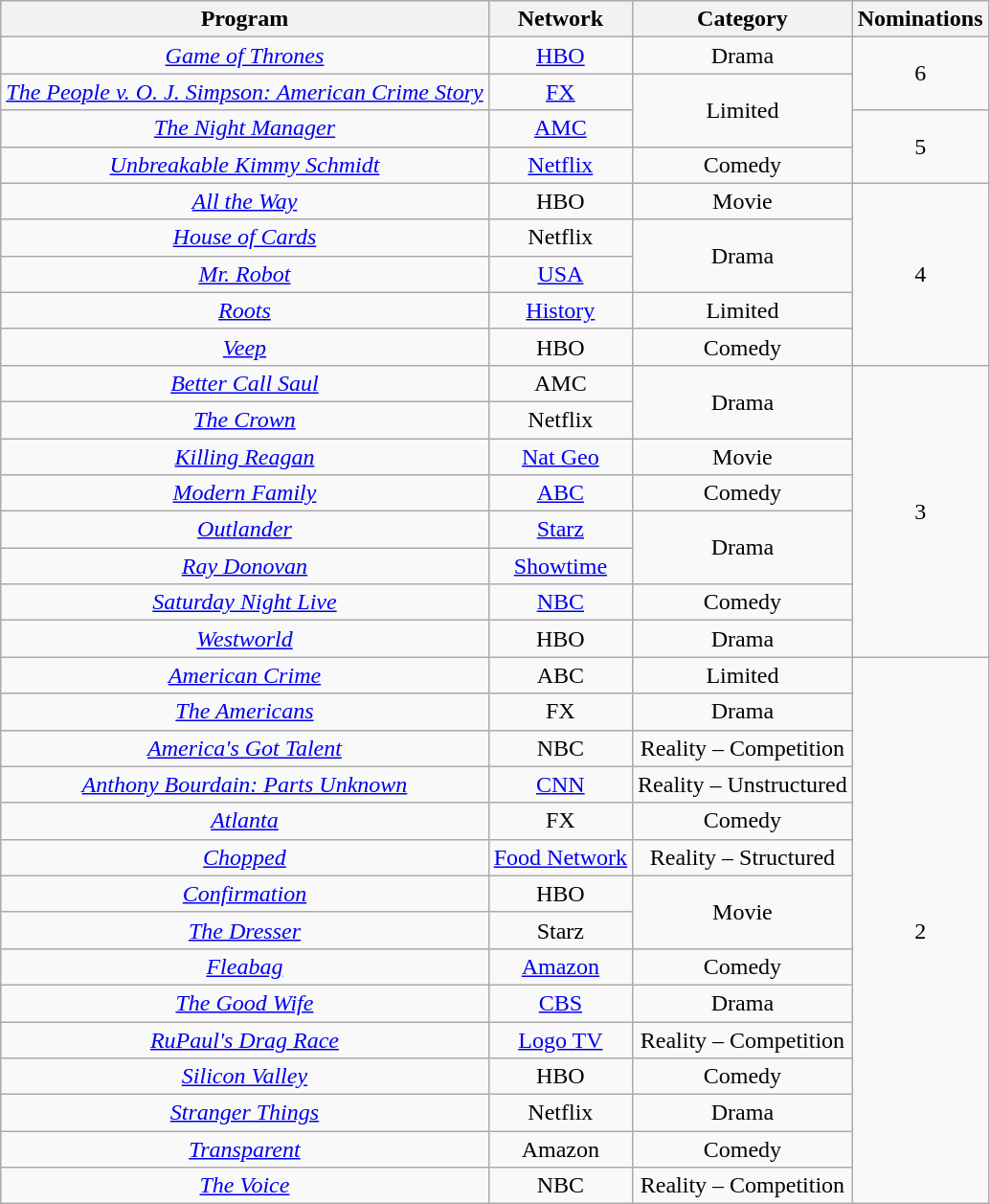<table class="wikitable sortable" style="text-align:center;" background: #f6e39c;>
<tr>
<th scope="col" style="text-align:center;">Program</th>
<th scope="col" style="text-align:center;">Network</th>
<th scope="col" style="text-align:center;">Category</th>
<th scope="col" style="width:55px;">Nominations</th>
</tr>
<tr>
<td><em><a href='#'>Game of Thrones</a></em></td>
<td><a href='#'>HBO</a></td>
<td>Drama</td>
<td rowspan="2" style="text-align:center">6</td>
</tr>
<tr>
<td><em><a href='#'>The People v. O. J. Simpson: American Crime Story</a></em></td>
<td><a href='#'>FX</a></td>
<td rowspan="2">Limited</td>
</tr>
<tr>
<td><em><a href='#'>The Night Manager</a></em></td>
<td><a href='#'>AMC</a></td>
<td rowspan="2" style="text-align:center">5</td>
</tr>
<tr>
<td><em><a href='#'>Unbreakable Kimmy Schmidt</a></em></td>
<td><a href='#'>Netflix</a></td>
<td>Comedy</td>
</tr>
<tr>
<td><em><a href='#'>All the Way</a></em></td>
<td>HBO</td>
<td>Movie</td>
<td rowspan="5" style="text-align:center">4</td>
</tr>
<tr>
<td><em><a href='#'>House of Cards</a></em></td>
<td>Netflix</td>
<td rowspan="2">Drama</td>
</tr>
<tr>
<td><em><a href='#'>Mr. Robot</a></em></td>
<td><a href='#'>USA</a></td>
</tr>
<tr>
<td><em><a href='#'>Roots</a></em></td>
<td><a href='#'>History</a></td>
<td>Limited</td>
</tr>
<tr>
<td><em><a href='#'>Veep</a></em></td>
<td>HBO</td>
<td>Comedy</td>
</tr>
<tr>
<td><em><a href='#'>Better Call Saul</a></em></td>
<td>AMC</td>
<td rowspan="2">Drama</td>
<td rowspan="8" style="text-align:center">3</td>
</tr>
<tr>
<td><em><a href='#'>The Crown</a></em></td>
<td>Netflix</td>
</tr>
<tr>
<td><em><a href='#'>Killing Reagan</a></em></td>
<td><a href='#'>Nat Geo</a></td>
<td>Movie</td>
</tr>
<tr>
<td><em><a href='#'>Modern Family</a></em></td>
<td><a href='#'>ABC</a></td>
<td>Comedy</td>
</tr>
<tr>
<td><em><a href='#'>Outlander</a></em></td>
<td><a href='#'>Starz</a></td>
<td rowspan="2">Drama</td>
</tr>
<tr>
<td><em><a href='#'>Ray Donovan</a></em></td>
<td><a href='#'>Showtime</a></td>
</tr>
<tr>
<td><em><a href='#'>Saturday Night Live</a></em></td>
<td><a href='#'>NBC</a></td>
<td>Comedy</td>
</tr>
<tr>
<td><em><a href='#'>Westworld</a></em></td>
<td>HBO</td>
<td>Drama</td>
</tr>
<tr>
<td><em><a href='#'>American Crime</a></em></td>
<td>ABC</td>
<td>Limited</td>
<td rowspan="15" style="text-align:center">2</td>
</tr>
<tr>
<td><em><a href='#'>The Americans</a></em></td>
<td>FX</td>
<td>Drama</td>
</tr>
<tr>
<td><em><a href='#'>America's Got Talent</a></em></td>
<td>NBC</td>
<td>Reality – Competition</td>
</tr>
<tr>
<td><em><a href='#'>Anthony Bourdain: Parts Unknown</a></em></td>
<td><a href='#'>CNN</a></td>
<td>Reality – Unstructured</td>
</tr>
<tr>
<td><em><a href='#'>Atlanta</a></em></td>
<td>FX</td>
<td>Comedy</td>
</tr>
<tr>
<td><em><a href='#'>Chopped</a></em></td>
<td><a href='#'>Food Network</a></td>
<td>Reality – Structured</td>
</tr>
<tr>
<td><em><a href='#'>Confirmation</a></em></td>
<td>HBO</td>
<td rowspan="2">Movie</td>
</tr>
<tr>
<td><em><a href='#'>The Dresser</a></em></td>
<td>Starz</td>
</tr>
<tr>
<td><em><a href='#'>Fleabag</a></em></td>
<td><a href='#'>Amazon</a></td>
<td>Comedy</td>
</tr>
<tr>
<td><em><a href='#'>The Good Wife</a></em></td>
<td><a href='#'>CBS</a></td>
<td>Drama</td>
</tr>
<tr>
<td><em><a href='#'>RuPaul's Drag Race</a></em></td>
<td><a href='#'>Logo TV</a></td>
<td>Reality – Competition</td>
</tr>
<tr>
<td><em><a href='#'>Silicon Valley</a></em></td>
<td>HBO</td>
<td>Comedy</td>
</tr>
<tr>
<td><em><a href='#'>Stranger Things</a></em></td>
<td>Netflix</td>
<td>Drama</td>
</tr>
<tr>
<td><em><a href='#'>Transparent</a></em></td>
<td>Amazon</td>
<td>Comedy</td>
</tr>
<tr>
<td><em><a href='#'>The Voice</a></em></td>
<td>NBC</td>
<td>Reality – Competition</td>
</tr>
</table>
